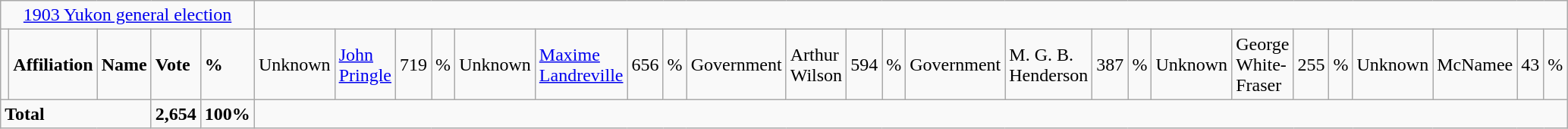<table class="wikitable">
<tr>
<td colspan=5 align=center><a href='#'>1903 Yukon general election</a></td>
</tr>
<tr>
<td></td>
<td><strong>Affiliation</strong></td>
<td><strong>Name </strong></td>
<td><strong>Vote</strong></td>
<td><strong>%</strong><br></td>
<td>Unknown</td>
<td><a href='#'>John Pringle</a></td>
<td>719</td>
<td>%<br></td>
<td>Unknown</td>
<td><a href='#'>Maxime Landreville</a></td>
<td>656</td>
<td>%<br></td>
<td>Government</td>
<td>Arthur Wilson</td>
<td>594</td>
<td>%<br></td>
<td>Government</td>
<td>M. G. B. Henderson</td>
<td>387</td>
<td>%<br></td>
<td>Unknown</td>
<td>George White-Fraser</td>
<td>255</td>
<td>%<br></td>
<td>Unknown</td>
<td>McNamee</td>
<td>43</td>
<td>%</td>
</tr>
<tr>
<td colspan=3><strong>Total</strong></td>
<td><strong>2,654</strong></td>
<td><strong>100%</strong></td>
</tr>
</table>
